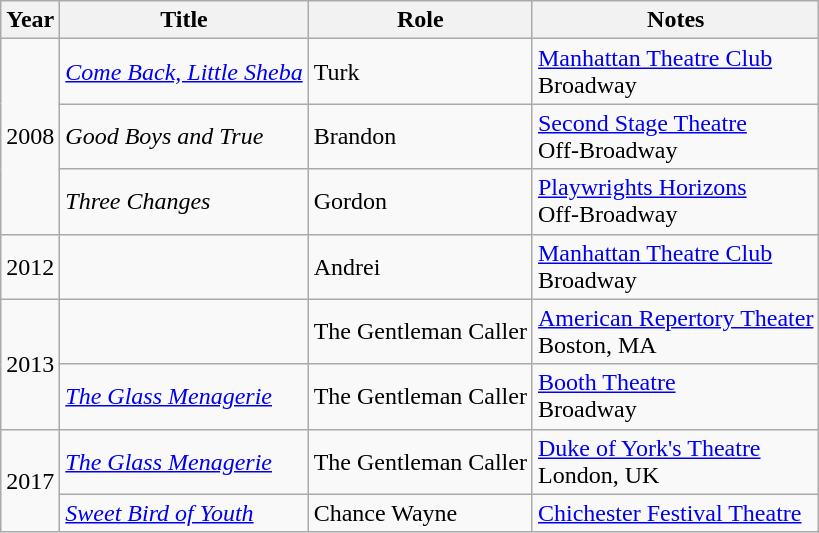<table class="wikitable sortable">
<tr>
<th>Year</th>
<th>Title</th>
<th>Role</th>
<th class="unsortable">Notes</th>
</tr>
<tr>
<td rowspan="3">2008</td>
<td><em><a href='#'>Come Back, Little Sheba</a></em></td>
<td>Turk</td>
<td><a href='#'>Manhattan Theatre Club</a><br>Broadway</td>
</tr>
<tr>
<td><em>Good Boys and True</em></td>
<td>Brandon</td>
<td><a href='#'>Second Stage Theatre</a><br>Off-Broadway</td>
</tr>
<tr>
<td><em>Three Changes</em></td>
<td>Gordon</td>
<td><a href='#'>Playwrights Horizons</a><br>Off-Broadway</td>
</tr>
<tr>
<td>2012</td>
<td><em></em></td>
<td>Andrei</td>
<td><a href='#'>Manhattan Theatre Club</a><br>Broadway</td>
</tr>
<tr>
<td rowspan="2">2013</td>
<td><em></em></td>
<td>The Gentleman Caller</td>
<td><a href='#'>American Repertory Theater</a><br>Boston, MA</td>
</tr>
<tr>
<td><em><a href='#'>The Glass Menagerie</a></em></td>
<td>The Gentleman Caller</td>
<td><a href='#'>Booth Theatre</a><br>Broadway</td>
</tr>
<tr>
<td rowspan="2">2017</td>
<td><em><a href='#'>The Glass Menagerie</a></em></td>
<td>The Gentleman Caller</td>
<td><a href='#'>Duke of York's Theatre</a><br>London, UK</td>
</tr>
<tr>
<td><em><a href='#'>Sweet Bird of Youth</a></em></td>
<td>Chance Wayne</td>
<td><a href='#'>Chichester Festival Theatre</a></td>
</tr>
</table>
